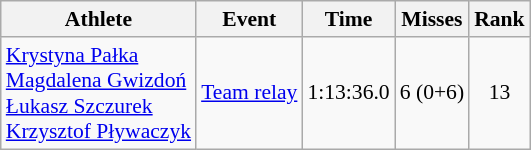<table class="wikitable" style="font-size:90%">
<tr>
<th>Athlete</th>
<th>Event</th>
<th>Time</th>
<th>Misses</th>
<th>Rank</th>
</tr>
<tr align=center>
<td align=left><a href='#'>Krystyna Pałka</a><br><a href='#'>Magdalena Gwizdoń</a><br><a href='#'>Łukasz Szczurek</a><br><a href='#'>Krzysztof Pływaczyk</a></td>
<td align=left><a href='#'>Team relay</a></td>
<td>1:13:36.0</td>
<td>6 (0+6)</td>
<td>13</td>
</tr>
</table>
